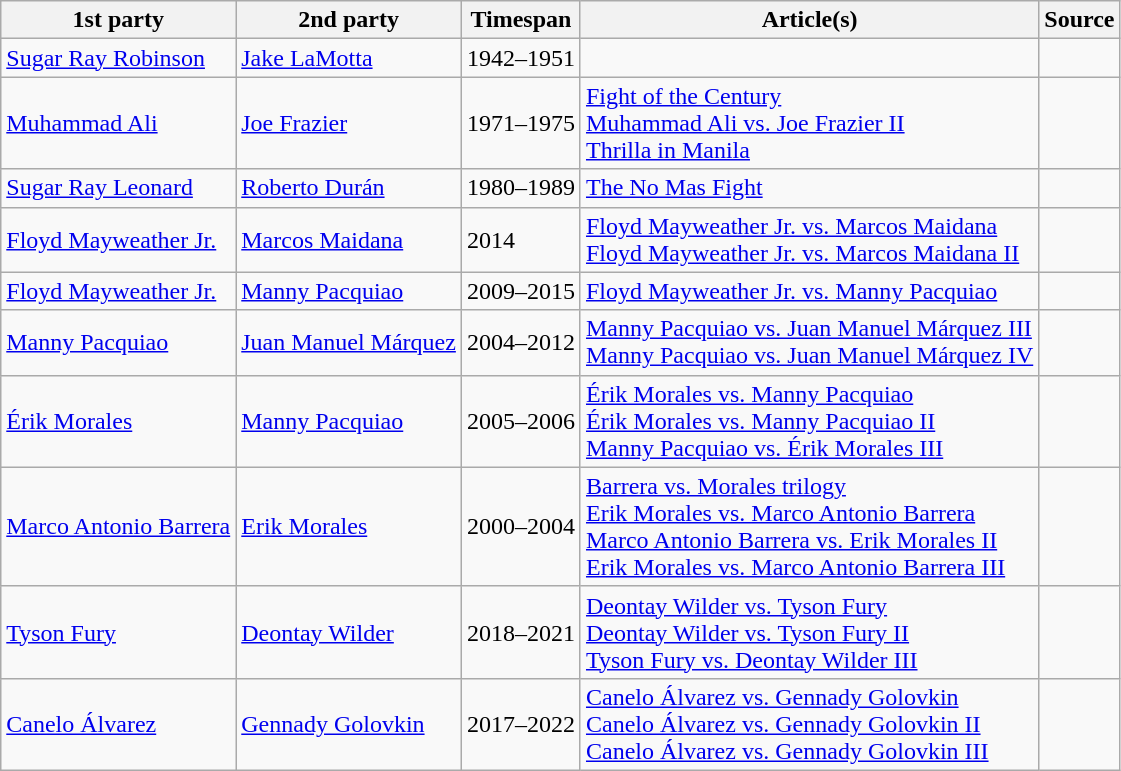<table class="wikitable">
<tr>
<th>1st party</th>
<th>2nd party</th>
<th>Timespan</th>
<th>Article(s)</th>
<th class="unsortable">Source</th>
</tr>
<tr>
<td> <a href='#'>Sugar Ray Robinson</a></td>
<td> <a href='#'>Jake LaMotta</a></td>
<td>1942–1951</td>
<td></td>
<td></td>
</tr>
<tr>
<td> <a href='#'>Muhammad Ali</a></td>
<td> <a href='#'>Joe Frazier</a></td>
<td>1971–1975</td>
<td><a href='#'>Fight of the Century</a><br><a href='#'>Muhammad Ali vs. Joe Frazier II</a><br><a href='#'>Thrilla in Manila</a></td>
<td></td>
</tr>
<tr>
<td> <a href='#'>Sugar Ray Leonard</a></td>
<td> <a href='#'>Roberto Durán</a></td>
<td>1980–1989</td>
<td><a href='#'>The No Mas Fight</a></td>
<td></td>
</tr>
<tr>
<td> <a href='#'>Floyd Mayweather Jr.</a></td>
<td> <a href='#'>Marcos Maidana</a></td>
<td>2014</td>
<td><a href='#'>Floyd Mayweather Jr. vs. Marcos Maidana</a><br><a href='#'>Floyd Mayweather Jr. vs. Marcos Maidana II</a></td>
<td></td>
</tr>
<tr>
<td> <a href='#'>Floyd Mayweather Jr.</a></td>
<td> <a href='#'>Manny Pacquiao</a></td>
<td>2009–2015</td>
<td><a href='#'>Floyd Mayweather Jr. vs. Manny Pacquiao</a></td>
</tr>
<tr>
<td> <a href='#'>Manny Pacquiao</a></td>
<td> <a href='#'>Juan Manuel Márquez</a></td>
<td>2004–2012</td>
<td><a href='#'>Manny Pacquiao vs. Juan Manuel Márquez III</a><br><a href='#'>Manny Pacquiao vs. Juan Manuel Márquez IV</a></td>
<td></td>
</tr>
<tr>
<td> <a href='#'>Érik Morales</a></td>
<td> <a href='#'>Manny Pacquiao</a></td>
<td>2005–2006</td>
<td><a href='#'>Érik Morales vs. Manny Pacquiao</a><br><a href='#'>Érik Morales vs. Manny Pacquiao II</a><br><a href='#'>Manny Pacquiao vs. Érik Morales III</a></td>
<td></td>
</tr>
<tr>
<td> <a href='#'>Marco Antonio Barrera</a></td>
<td> <a href='#'>Erik Morales</a></td>
<td>2000–2004</td>
<td><a href='#'>Barrera vs. Morales trilogy</a><br><a href='#'>Erik Morales vs. Marco Antonio Barrera</a><br><a href='#'>Marco Antonio Barrera vs. Erik Morales II</a><br><a href='#'>Erik Morales vs. Marco Antonio Barrera III</a></td>
<td></td>
</tr>
<tr>
<td> <a href='#'>Tyson Fury</a></td>
<td> <a href='#'>Deontay Wilder</a></td>
<td>2018–2021</td>
<td><a href='#'>Deontay Wilder vs. Tyson Fury</a><br><a href='#'>Deontay Wilder vs. Tyson Fury II</a><br><a href='#'>Tyson Fury vs. Deontay Wilder III</a></td>
<td></td>
</tr>
<tr>
<td> <a href='#'>Canelo Álvarez</a></td>
<td> <a href='#'>Gennady Golovkin</a></td>
<td>2017–2022</td>
<td><a href='#'>Canelo Álvarez vs. Gennady Golovkin</a><br><a href='#'>Canelo Álvarez vs. Gennady Golovkin II</a><br><a href='#'>Canelo Álvarez vs. Gennady Golovkin III</a></td>
<td></td>
</tr>
</table>
